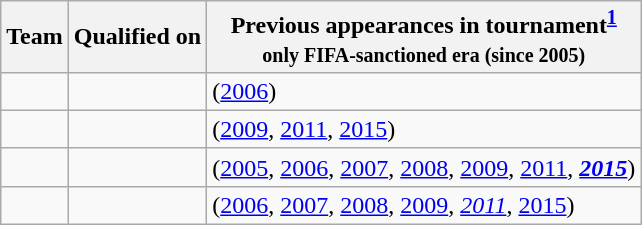<table class="wikitable sortable" style="text-align: left;">
<tr>
<th>Team</th>
<th>Qualified on</th>
<th>Previous appearances in tournament<sup><a href='#'>1</a></sup><br><small>only FIFA-sanctioned era (since 2005)</small></th>
</tr>
<tr>
<td></td>
<td></td>
<td> (<a href='#'>2006</a>)</td>
</tr>
<tr>
<td></td>
<td></td>
<td> (<a href='#'>2009</a>, <a href='#'>2011</a>, <a href='#'>2015</a>)</td>
</tr>
<tr>
<td></td>
<td></td>
<td> (<a href='#'>2005</a>, <a href='#'>2006</a>, <a href='#'>2007</a>, <a href='#'>2008</a>, <a href='#'>2009</a>, <a href='#'>2011</a>, <strong><em><a href='#'>2015</a></em></strong>)</td>
</tr>
<tr>
<td></td>
<td></td>
<td> (<a href='#'>2006</a>, <a href='#'>2007</a>, <a href='#'>2008</a>, <a href='#'>2009</a>, <em><a href='#'>2011</a></em>, <a href='#'>2015</a>)</td>
</tr>
</table>
